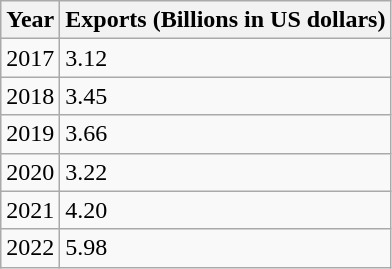<table class="wikitable">
<tr>
<th>Year</th>
<th>Exports (Billions in US dollars)</th>
</tr>
<tr>
<td>2017</td>
<td>3.12</td>
</tr>
<tr>
<td>2018</td>
<td>3.45</td>
</tr>
<tr>
<td>2019</td>
<td>3.66</td>
</tr>
<tr>
<td>2020</td>
<td>3.22</td>
</tr>
<tr>
<td>2021</td>
<td>4.20</td>
</tr>
<tr>
<td>2022</td>
<td>5.98</td>
</tr>
</table>
